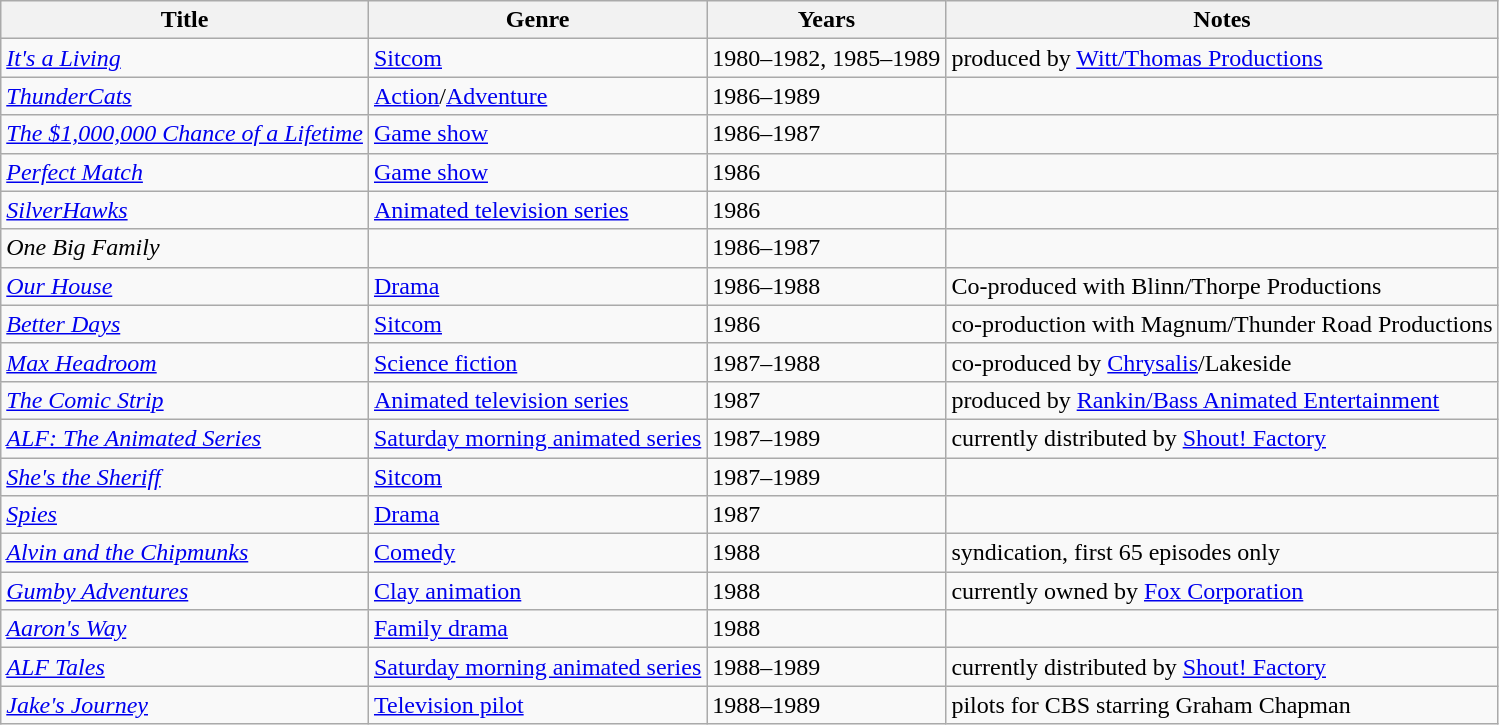<table class="wikitable sortable">
<tr>
<th>Title</th>
<th>Genre</th>
<th>Years</th>
<th>Notes</th>
</tr>
<tr>
<td><em><a href='#'>It's a Living</a></em></td>
<td><a href='#'>Sitcom</a></td>
<td>1980–1982, 1985–1989</td>
<td>produced by <a href='#'>Witt/Thomas Productions</a></td>
</tr>
<tr>
<td><em><a href='#'>ThunderCats</a></em></td>
<td><a href='#'>Action</a>/<a href='#'>Adventure</a></td>
<td>1986–1989</td>
<td></td>
</tr>
<tr>
<td><em><a href='#'>The $1,000,000 Chance of a Lifetime</a></em></td>
<td><a href='#'>Game show</a></td>
<td>1986–1987</td>
<td></td>
</tr>
<tr>
<td><em><a href='#'>Perfect Match</a></em></td>
<td><a href='#'>Game show</a></td>
<td>1986</td>
<td></td>
</tr>
<tr>
<td><em><a href='#'>SilverHawks</a></em></td>
<td><a href='#'>Animated television series</a></td>
<td>1986</td>
<td></td>
</tr>
<tr>
<td><em>One Big Family</em></td>
<td></td>
<td>1986–1987</td>
<td></td>
</tr>
<tr>
<td><em><a href='#'>Our House</a></em></td>
<td><a href='#'>Drama</a></td>
<td>1986–1988</td>
<td>Co-produced with Blinn/Thorpe Productions</td>
</tr>
<tr>
<td><em><a href='#'>Better Days</a></em></td>
<td><a href='#'>Sitcom</a></td>
<td>1986</td>
<td>co-production with Magnum/Thunder Road Productions</td>
</tr>
<tr>
<td><em><a href='#'>Max Headroom</a></em></td>
<td><a href='#'>Science fiction</a></td>
<td>1987–1988</td>
<td>co-produced by <a href='#'>Chrysalis</a>/Lakeside</td>
</tr>
<tr>
<td><em><a href='#'>The Comic Strip</a></em></td>
<td><a href='#'>Animated television series</a></td>
<td>1987</td>
<td>produced by <a href='#'>Rankin/Bass Animated Entertainment</a></td>
</tr>
<tr>
<td><em><a href='#'>ALF: The Animated Series</a></em></td>
<td><a href='#'>Saturday morning animated series</a></td>
<td>1987–1989</td>
<td>currently distributed by <a href='#'>Shout! Factory</a></td>
</tr>
<tr>
<td><em><a href='#'>She's the Sheriff</a></em></td>
<td><a href='#'>Sitcom</a></td>
<td>1987–1989</td>
<td></td>
</tr>
<tr>
<td><em><a href='#'>Spies</a></em></td>
<td><a href='#'>Drama</a></td>
<td>1987</td>
<td></td>
</tr>
<tr>
<td><em><a href='#'>Alvin and the Chipmunks</a></em></td>
<td><a href='#'>Comedy</a></td>
<td>1988</td>
<td>syndication, first 65 episodes only</td>
</tr>
<tr>
<td><em><a href='#'>Gumby Adventures</a></em></td>
<td><a href='#'>Clay animation</a></td>
<td>1988</td>
<td>currently owned by <a href='#'>Fox Corporation</a></td>
</tr>
<tr>
<td><em><a href='#'>Aaron's Way</a></em></td>
<td><a href='#'>Family drama</a></td>
<td>1988</td>
<td></td>
</tr>
<tr>
<td><em><a href='#'>ALF Tales</a></em></td>
<td><a href='#'>Saturday morning animated series</a></td>
<td>1988–1989</td>
<td>currently distributed by <a href='#'>Shout! Factory</a></td>
</tr>
<tr>
<td><em><a href='#'>Jake's Journey</a></em></td>
<td><a href='#'>Television pilot</a></td>
<td>1988–1989</td>
<td>pilots for CBS starring Graham Chapman</td>
</tr>
</table>
